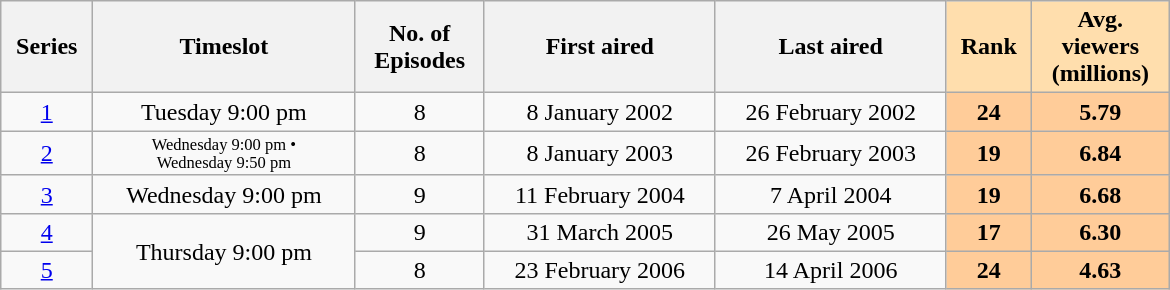<table class="wikitable" width="780">
<tr>
<th>Series</th>
<th>Timeslot</th>
<th>No. of<br>Episodes</th>
<th>First aired</th>
<th>Last aired</th>
<th style="background:#ffdead;">Rank</th>
<th style="background:#ffdead;">Avg. <br> viewers <br> (millions)</th>
</tr>
<tr>
<td align="center"><a href='#'>1</a></td>
<td align="center">Tuesday 9:00 pm</td>
<td align="center">8</td>
<td align="center">8 January 2002</td>
<td align="center">26 February 2002</td>
<td style="background:#fc9; text-align:center;"><strong>24</strong></td>
<td style="background:#fc9; text-align:center;"><strong>5.79</strong></td>
</tr>
<tr>
<td align="center"><a href='#'>2</a></td>
<th style="background:#F9F9F9;font-size:11px;font-weight:normal;text-align:center;line-height:110%">Wednesday 9:00 pm •<br>Wednesday 9:50 pm </th>
<td align="center">8</td>
<td align="center">8 January 2003</td>
<td align="center">26 February 2003</td>
<td style="background:#fc9; text-align:center;"><strong>19</strong></td>
<td style="background:#fc9; text-align:center;"><strong>6.84</strong></td>
</tr>
<tr>
<td align="center"><a href='#'>3</a></td>
<td align="center">Wednesday 9:00 pm</td>
<td align="center">9</td>
<td align="center">11 February 2004</td>
<td align="center">7 April 2004</td>
<td style="background:#fc9; text-align:center;"><strong>19</strong></td>
<td style="background:#fc9; text-align:center;"><strong>6.68</strong></td>
</tr>
<tr>
<td align="center"><a href='#'>4</a></td>
<td rowspan="2" align="center">Thursday 9:00 pm</td>
<td align="center">9</td>
<td align="center">31 March 2005</td>
<td align="center">26 May 2005</td>
<td style="background:#fc9; text-align:center;"><strong>17</strong></td>
<td style="background:#fc9; text-align:center;"><strong>6.30</strong></td>
</tr>
<tr>
<td align="center"><a href='#'>5</a></td>
<td align="center">8</td>
<td align="center">23 February 2006</td>
<td align="center">14 April 2006</td>
<td style="background:#fc9; text-align:center;"><strong>24</strong></td>
<td style="background:#fc9; text-align:center;"><strong>4.63</strong></td>
</tr>
</table>
